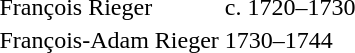<table>
<tr>
<td>François Rieger</td>
<td>c. 1720–1730</td>
</tr>
<tr>
<td>François-Adam Rieger</td>
<td>1730–1744</td>
</tr>
</table>
